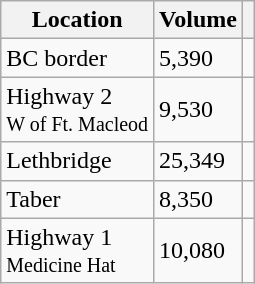<table class="wikitable floatright" style="text-align:left; margin-left: 1em;">
<tr>
<th>Location</th>
<th>Volume</th>
<th></th>
</tr>
<tr>
<td>BC border</td>
<td>5,390</td>
<td style="text-align:center"></td>
</tr>
<tr>
<td>Highway 2<br><small>W of Ft. Macleod</small></td>
<td>9,530</td>
<td style="text-align:center"></td>
</tr>
<tr>
<td>Lethbridge</td>
<td>25,349</td>
<td style="text-align:center"></td>
</tr>
<tr>
<td>Taber</td>
<td>8,350</td>
<td style="text-align:center"></td>
</tr>
<tr>
<td>Highway 1<br><small>Medicine Hat</small></td>
<td>10,080</td>
<td style="text-align:center"></td>
</tr>
</table>
